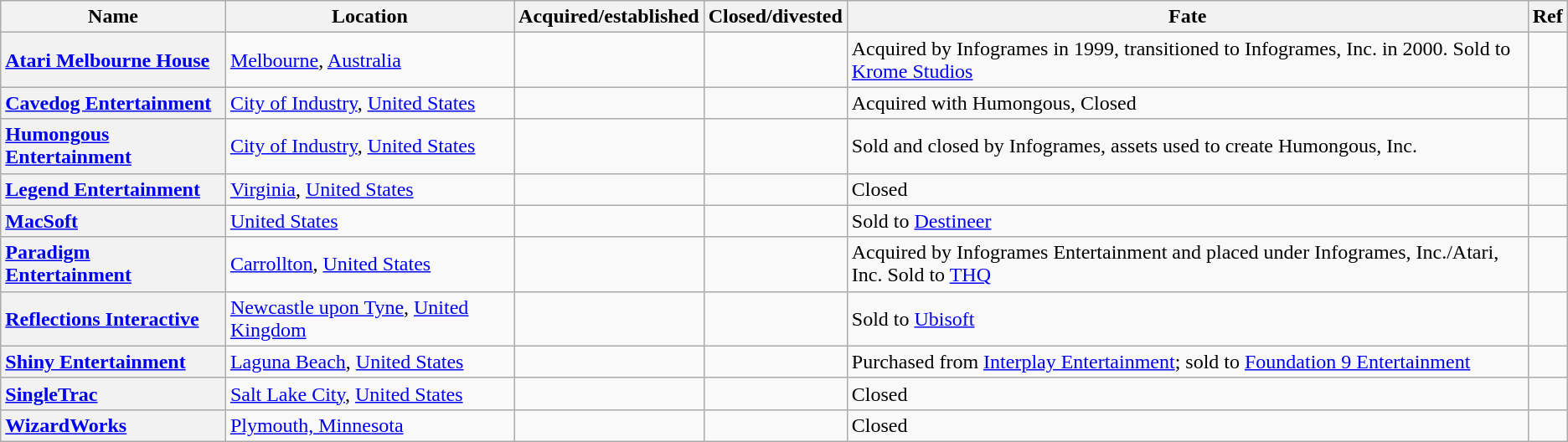<table class="wikitable sortable">
<tr>
<th scope="col">Name</th>
<th scope="col">Location</th>
<th scope="col">Acquired/established</th>
<th scope="col">Closed/divested</th>
<th scope="col">Fate</th>
<th scope="col">Ref</th>
</tr>
<tr>
<th scope="row" style=text-align:left;><a href='#'>Atari Melbourne House</a></th>
<td><a href='#'>Melbourne</a>, <a href='#'>Australia</a></td>
<td></td>
<td></td>
<td>Acquired by Infogrames in 1999, transitioned to Infogrames, Inc. in 2000. Sold to <a href='#'>Krome Studios</a></td>
<td></td>
</tr>
<tr>
<th scope="row" style=text-align:left;><a href='#'>Cavedog Entertainment</a></th>
<td><a href='#'>City of Industry</a>, <a href='#'>United States</a></td>
<td></td>
<td></td>
<td>Acquired with Humongous, Closed</td>
<td></td>
</tr>
<tr>
<th scope="row" style=text-align:left;><a href='#'>Humongous Entertainment</a></th>
<td><a href='#'>City of Industry</a>, <a href='#'>United States</a></td>
<td></td>
<td></td>
<td>Sold and closed by Infogrames, assets used to create Humongous, Inc.</td>
<td></td>
</tr>
<tr>
<th scope="row" style=text-align:left;><a href='#'>Legend Entertainment</a></th>
<td><a href='#'>Virginia</a>, <a href='#'>United States</a></td>
<td></td>
<td></td>
<td>Closed</td>
<td></td>
</tr>
<tr>
<th scope="row" style=text-align:left;><a href='#'>MacSoft</a></th>
<td><a href='#'>United States</a></td>
<td></td>
<td></td>
<td>Sold to <a href='#'>Destineer</a></td>
<td></td>
</tr>
<tr>
<th scope="row" style=text-align:left;><a href='#'>Paradigm Entertainment</a></th>
<td><a href='#'>Carrollton</a>, <a href='#'>United States</a></td>
<td></td>
<td></td>
<td>Acquired by Infogrames Entertainment and placed under Infogrames, Inc./Atari, Inc. Sold to <a href='#'>THQ</a></td>
<td></td>
</tr>
<tr>
<th scope="row" style=text-align:left;><a href='#'>Reflections Interactive</a></th>
<td><a href='#'>Newcastle upon Tyne</a>, <a href='#'>United Kingdom</a></td>
<td></td>
<td></td>
<td>Sold to <a href='#'>Ubisoft</a></td>
<td></td>
</tr>
<tr>
<th scope="row" style=text-align:left;><a href='#'>Shiny Entertainment</a></th>
<td><a href='#'>Laguna Beach</a>, <a href='#'>United States</a></td>
<td></td>
<td></td>
<td>Purchased from <a href='#'>Interplay Entertainment</a>; sold to <a href='#'>Foundation 9 Entertainment</a></td>
<td></td>
</tr>
<tr>
<th scope="row" style=text-align:left;><a href='#'>SingleTrac</a></th>
<td><a href='#'>Salt Lake City</a>, <a href='#'>United States</a></td>
<td></td>
<td></td>
<td>Closed</td>
<td></td>
</tr>
<tr>
<th scope="row" style=text-align:left;><a href='#'>WizardWorks</a></th>
<td><a href='#'>Plymouth, Minnesota</a></td>
<td></td>
<td></td>
<td>Closed</td>
<td></td>
</tr>
</table>
